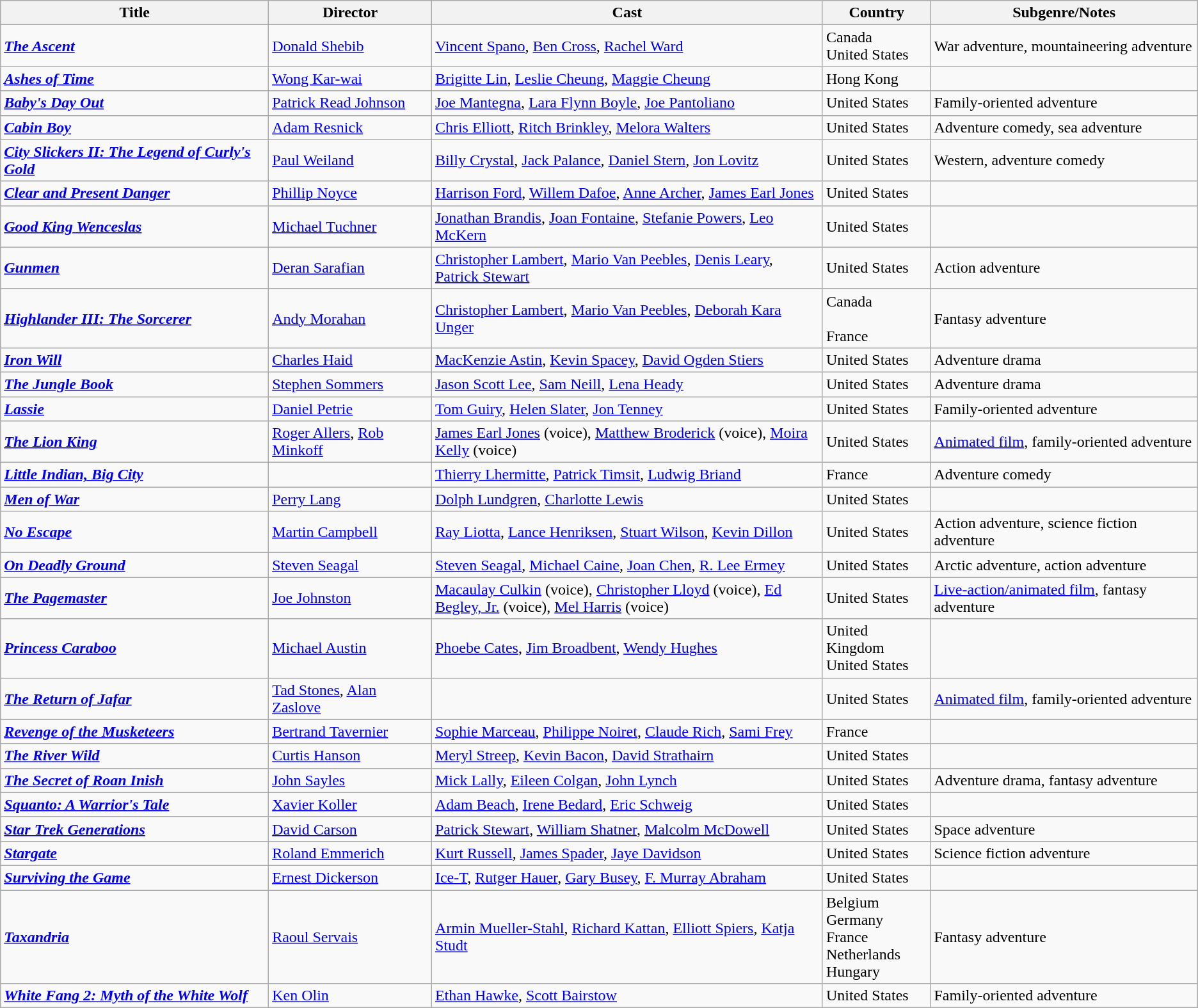<table class="wikitable">
<tr>
<th>Title</th>
<th>Director</th>
<th style="width: 400px;">Cast</th>
<th>Country</th>
<th>Subgenre/Notes</th>
</tr>
<tr>
<td><strong><em><a href='#'>The Ascent</a></em></strong></td>
<td><a href='#'>Donald Shebib</a></td>
<td><a href='#'>Vincent Spano</a>, <a href='#'>Ben Cross</a>, <a href='#'>Rachel Ward</a></td>
<td>Canada<br>United States</td>
<td>War adventure, mountaineering adventure</td>
</tr>
<tr>
<td><strong><em><a href='#'>Ashes of Time</a></em></strong></td>
<td><a href='#'>Wong Kar-wai</a></td>
<td><a href='#'>Brigitte Lin</a>, <a href='#'>Leslie Cheung</a>, <a href='#'>Maggie Cheung</a></td>
<td>Hong Kong</td>
<td></td>
</tr>
<tr>
<td><strong><em><a href='#'>Baby's Day Out</a></em></strong></td>
<td><a href='#'>Patrick Read Johnson</a></td>
<td><a href='#'>Joe Mantegna</a>, <a href='#'>Lara Flynn Boyle</a>, <a href='#'>Joe Pantoliano</a></td>
<td>United States</td>
<td>Family-oriented adventure</td>
</tr>
<tr>
<td><strong><em><a href='#'>Cabin Boy</a></em></strong></td>
<td><a href='#'>Adam Resnick</a></td>
<td><a href='#'>Chris Elliott</a>, <a href='#'>Ritch Brinkley</a>, <a href='#'>Melora Walters</a></td>
<td>United States</td>
<td>Adventure comedy, sea adventure</td>
</tr>
<tr>
<td><strong><em><a href='#'>City Slickers II: The Legend of Curly's Gold</a></em></strong></td>
<td><a href='#'>Paul Weiland</a></td>
<td><a href='#'>Billy Crystal</a>, <a href='#'>Jack Palance</a>, <a href='#'>Daniel Stern</a>, <a href='#'>Jon Lovitz</a></td>
<td>United States</td>
<td>Western, adventure comedy</td>
</tr>
<tr>
<td><strong><em><a href='#'>Clear and Present Danger</a></em></strong></td>
<td><a href='#'>Phillip Noyce</a></td>
<td><a href='#'>Harrison Ford</a>, <a href='#'>Willem Dafoe</a>, <a href='#'>Anne Archer</a>, <a href='#'>James Earl Jones</a></td>
<td>United States</td>
<td></td>
</tr>
<tr>
<td><strong><em><a href='#'>Good King Wenceslas</a></em></strong></td>
<td><a href='#'>Michael Tuchner</a></td>
<td><a href='#'>Jonathan Brandis</a>, <a href='#'>Joan Fontaine</a>, <a href='#'>Stefanie Powers</a>, <a href='#'>Leo McKern</a></td>
<td>United States</td>
<td></td>
</tr>
<tr>
<td><strong><em><a href='#'>Gunmen</a></em></strong></td>
<td><a href='#'>Deran Sarafian</a></td>
<td><a href='#'>Christopher Lambert</a>, <a href='#'>Mario Van Peebles</a>, <a href='#'>Denis Leary</a>, <a href='#'>Patrick Stewart</a></td>
<td>United States</td>
<td>Action adventure</td>
</tr>
<tr>
<td><strong><em><a href='#'>Highlander III: The Sorcerer</a></em></strong></td>
<td><a href='#'>Andy Morahan</a></td>
<td><a href='#'>Christopher Lambert</a>, <a href='#'>Mario Van Peebles</a>, <a href='#'>Deborah Kara Unger</a></td>
<td>Canada<br><br>France</td>
<td>Fantasy adventure</td>
</tr>
<tr>
<td><strong><em><a href='#'>Iron Will</a></em></strong></td>
<td><a href='#'>Charles Haid</a></td>
<td><a href='#'>MacKenzie Astin</a>, <a href='#'>Kevin Spacey</a>, <a href='#'>David Ogden Stiers</a></td>
<td>United States</td>
<td>Adventure drama</td>
</tr>
<tr>
<td><strong><em><a href='#'>The Jungle Book</a></em></strong></td>
<td><a href='#'>Stephen Sommers</a></td>
<td><a href='#'>Jason Scott Lee</a>, <a href='#'>Sam Neill</a>, <a href='#'>Lena Heady</a></td>
<td>United States</td>
<td>Adventure drama</td>
</tr>
<tr>
<td><strong><em><a href='#'>Lassie</a></em></strong></td>
<td><a href='#'>Daniel Petrie</a></td>
<td><a href='#'>Tom Guiry</a>, <a href='#'>Helen Slater</a>, <a href='#'>Jon Tenney</a></td>
<td>United States</td>
<td>Family-oriented adventure</td>
</tr>
<tr>
<td><strong><em><a href='#'>The Lion King</a></em></strong></td>
<td><a href='#'>Roger Allers</a>, <a href='#'>Rob Minkoff</a></td>
<td><a href='#'>James Earl Jones</a> (voice), <a href='#'>Matthew Broderick</a> (voice), <a href='#'>Moira Kelly</a> (voice)</td>
<td>United States</td>
<td><a href='#'>Animated film</a>, family-oriented adventure </td>
</tr>
<tr>
<td><strong><em><a href='#'>Little Indian, Big City</a></em></strong></td>
<td></td>
<td><a href='#'>Thierry Lhermitte</a>, <a href='#'>Patrick Timsit</a>, <a href='#'>Ludwig Briand</a></td>
<td>France</td>
<td>Adventure comedy</td>
</tr>
<tr>
<td><strong><em><a href='#'>Men of War</a></em></strong></td>
<td><a href='#'>Perry Lang</a></td>
<td><a href='#'>Dolph Lundgren</a>, <a href='#'>Charlotte Lewis</a></td>
<td>United States</td>
<td></td>
</tr>
<tr>
<td><strong><em><a href='#'>No Escape</a></em></strong></td>
<td><a href='#'>Martin Campbell</a></td>
<td><a href='#'>Ray Liotta</a>, <a href='#'>Lance Henriksen</a>, <a href='#'>Stuart Wilson</a>, <a href='#'>Kevin Dillon</a></td>
<td>United States</td>
<td>Action adventure, science fiction adventure</td>
</tr>
<tr>
<td><strong><em><a href='#'>On Deadly Ground</a></em></strong></td>
<td><a href='#'>Steven Seagal</a></td>
<td><a href='#'>Steven Seagal</a>, <a href='#'>Michael Caine</a>, <a href='#'>Joan Chen</a>, <a href='#'>R. Lee Ermey</a></td>
<td>United States</td>
<td>Arctic adventure, action adventure</td>
</tr>
<tr>
<td><strong><em><a href='#'>The Pagemaster</a></em></strong></td>
<td><a href='#'>Joe Johnston</a></td>
<td><a href='#'>Macaulay Culkin</a> (voice), <a href='#'>Christopher Lloyd</a> (voice), <a href='#'>Ed Begley, Jr.</a> (voice), <a href='#'>Mel Harris</a> (voice)</td>
<td>United States</td>
<td><a href='#'>Live-action/animated film</a>, fantasy adventure</td>
</tr>
<tr>
<td><strong><em><a href='#'>Princess Caraboo</a></em></strong></td>
<td><a href='#'>Michael Austin</a></td>
<td><a href='#'>Phoebe Cates</a>, <a href='#'>Jim Broadbent</a>, <a href='#'>Wendy Hughes</a></td>
<td>United Kingdom<br>United States</td>
<td></td>
</tr>
<tr>
<td><strong><em><a href='#'>The Return of Jafar</a></em></strong></td>
<td><a href='#'>Tad Stones</a>, <a href='#'>Alan Zaslove</a></td>
<td></td>
<td>United States</td>
<td><a href='#'>Animated film</a>, family-oriented adventure</td>
</tr>
<tr>
<td><strong><em><a href='#'>Revenge of the Musketeers</a></em></strong></td>
<td><a href='#'>Bertrand Tavernier</a></td>
<td><a href='#'>Sophie Marceau</a>, <a href='#'>Philippe Noiret</a>, <a href='#'>Claude Rich</a>, <a href='#'>Sami Frey</a></td>
<td>France</td>
<td></td>
</tr>
<tr>
<td><strong><em><a href='#'>The River Wild</a></em></strong></td>
<td><a href='#'>Curtis Hanson</a></td>
<td><a href='#'>Meryl Streep</a>, <a href='#'>Kevin Bacon</a>, <a href='#'>David Strathairn</a></td>
<td>United States</td>
<td></td>
</tr>
<tr>
<td><strong><em><a href='#'>The Secret of Roan Inish</a></em></strong></td>
<td><a href='#'>John Sayles</a></td>
<td><a href='#'>Mick Lally</a>, <a href='#'>Eileen Colgan</a>, <a href='#'>John Lynch</a></td>
<td>United States</td>
<td>Adventure drama, fantasy adventure</td>
</tr>
<tr>
<td><strong><em><a href='#'>Squanto: A Warrior's Tale</a></em></strong></td>
<td><a href='#'>Xavier Koller</a></td>
<td><a href='#'>Adam Beach</a>, <a href='#'>Irene Bedard</a>, <a href='#'>Eric Schweig</a></td>
<td>United States</td>
<td></td>
</tr>
<tr>
<td><strong><em><a href='#'>Star Trek Generations</a></em></strong></td>
<td><a href='#'>David Carson</a></td>
<td><a href='#'>Patrick Stewart</a>, <a href='#'>William Shatner</a>, <a href='#'>Malcolm McDowell</a></td>
<td>United States</td>
<td>Space adventure</td>
</tr>
<tr>
<td><strong><em><a href='#'>Stargate</a></em></strong></td>
<td><a href='#'>Roland Emmerich</a></td>
<td><a href='#'>Kurt Russell</a>, <a href='#'>James Spader</a>, <a href='#'>Jaye Davidson</a></td>
<td>United States</td>
<td>Science fiction adventure</td>
</tr>
<tr>
<td><strong><em><a href='#'>Surviving the Game</a></em></strong></td>
<td><a href='#'>Ernest Dickerson</a></td>
<td><a href='#'>Ice-T</a>, <a href='#'>Rutger Hauer</a>, <a href='#'>Gary Busey</a>, <a href='#'>F. Murray Abraham</a></td>
<td>United States</td>
<td></td>
</tr>
<tr>
<td><strong><em><a href='#'>Taxandria</a></em></strong></td>
<td><a href='#'>Raoul Servais</a></td>
<td><a href='#'>Armin Mueller-Stahl</a>, <a href='#'>Richard Kattan</a>, <a href='#'>Elliott Spiers</a>, <a href='#'>Katja Studt</a></td>
<td>Belgium<br>Germany<br>France<br>Netherlands<br>Hungary</td>
<td>Fantasy adventure</td>
</tr>
<tr>
<td><strong><em><a href='#'>White Fang 2: Myth of the White Wolf</a></em></strong></td>
<td><a href='#'>Ken Olin</a></td>
<td><a href='#'>Ethan Hawke</a>, <a href='#'>Scott Bairstow</a></td>
<td>United States</td>
<td>Family-oriented adventure</td>
</tr>
</table>
